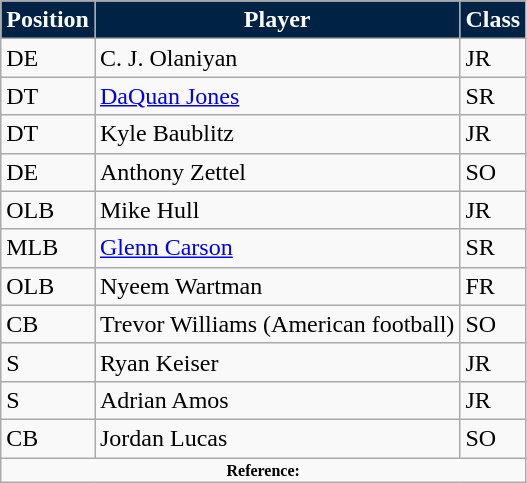<table class="wikitable">
<tr>
<th style="background:#024; color:#fff;">Position</th>
<th style="background:#024; color:#fff;">Player</th>
<th style="background:#024; color:#fff;">Class</th>
</tr>
<tr>
<td>DE</td>
<td>C. J. Olaniyan</td>
<td>JR</td>
</tr>
<tr>
<td>DT</td>
<td><a href='#'>DaQuan Jones</a></td>
<td>SR</td>
</tr>
<tr>
<td>DT</td>
<td>Kyle Baublitz</td>
<td>JR</td>
</tr>
<tr>
<td>DE</td>
<td>Anthony Zettel</td>
<td>SO</td>
</tr>
<tr>
<td>OLB</td>
<td>Mike Hull</td>
<td>JR</td>
</tr>
<tr>
<td>MLB</td>
<td><a href='#'>Glenn Carson</a></td>
<td>SR</td>
</tr>
<tr>
<td>OLB</td>
<td>Nyeem Wartman</td>
<td>FR</td>
</tr>
<tr>
<td>CB</td>
<td>Trevor Williams (American football)</td>
<td>SO</td>
</tr>
<tr>
<td>S</td>
<td>Ryan Keiser</td>
<td>JR</td>
</tr>
<tr>
<td>S</td>
<td>Adrian Amos</td>
<td>JR</td>
</tr>
<tr>
<td>CB</td>
<td>Jordan Lucas</td>
<td>SO</td>
</tr>
<tr>
<td colspan="3"  style="font-size:8pt; text-align:center;"><strong>Reference:</strong></td>
</tr>
</table>
